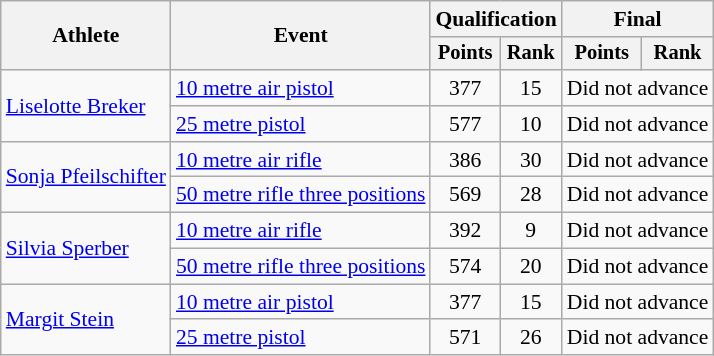<table class="wikitable" style="font-size:90%">
<tr>
<th rowspan="2">Athlete</th>
<th rowspan="2">Event</th>
<th colspan=2>Qualification</th>
<th colspan=2>Final</th>
</tr>
<tr style="font-size:95%">
<th>Points</th>
<th>Rank</th>
<th>Points</th>
<th>Rank</th>
</tr>
<tr align=center>
<td align=left rowspan=2><a href='#'>Liselotte Breker</a></td>
<td align=left><a href='#'>10 metre air pistol</a></td>
<td>377</td>
<td>15</td>
<td colspan=2>Did not advance</td>
</tr>
<tr align=center>
<td align=left><a href='#'>25 metre pistol</a></td>
<td>577</td>
<td>10</td>
<td colspan=2>Did not advance</td>
</tr>
<tr align=center>
<td align=left rowspan=2><a href='#'>Sonja Pfeilschifter</a></td>
<td align=left><a href='#'>10 metre air rifle</a></td>
<td>386</td>
<td>30</td>
<td colspan=2>Did not advance</td>
</tr>
<tr align=center>
<td align=left><a href='#'>50 metre rifle three positions</a></td>
<td>569</td>
<td>28</td>
<td colspan=2>Did not advance</td>
</tr>
<tr align=center>
<td align=left rowspan=2><a href='#'>Silvia Sperber</a></td>
<td align=left><a href='#'>10 metre air rifle</a></td>
<td>392</td>
<td>9</td>
<td colspan=2>Did not advance</td>
</tr>
<tr align=center>
<td align=left><a href='#'>50 metre rifle three positions</a></td>
<td>574</td>
<td>20</td>
<td colspan=2>Did not advance</td>
</tr>
<tr align=center>
<td align=left rowspan=2><a href='#'>Margit Stein</a></td>
<td align=left><a href='#'>10 metre air pistol</a></td>
<td>377</td>
<td>15</td>
<td colspan=2>Did not advance</td>
</tr>
<tr align=center>
<td align=left><a href='#'>25 metre pistol</a></td>
<td>571</td>
<td>26</td>
<td colspan=2>Did not advance</td>
</tr>
</table>
